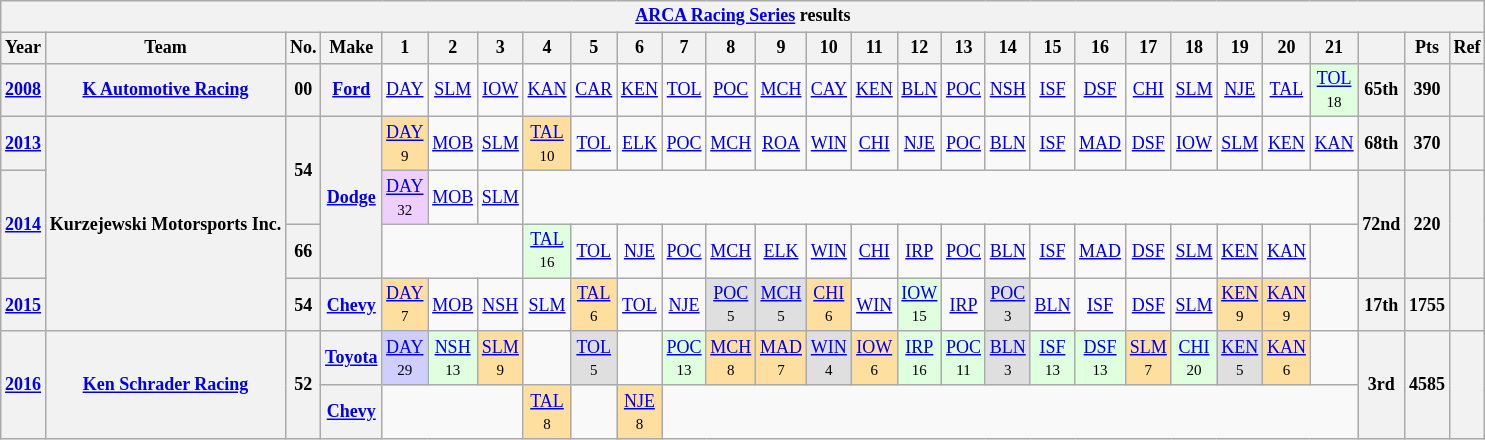<table class="wikitable" style="text-align:center; font-size:75%">
<tr>
<th colspan=45><a href='#'>ARCA Racing Series</a> results</th>
</tr>
<tr>
<th>Year</th>
<th>Team</th>
<th>No.</th>
<th>Make</th>
<th>1</th>
<th>2</th>
<th>3</th>
<th>4</th>
<th>5</th>
<th>6</th>
<th>7</th>
<th>8</th>
<th>9</th>
<th>10</th>
<th>11</th>
<th>12</th>
<th>13</th>
<th>14</th>
<th>15</th>
<th>16</th>
<th>17</th>
<th>18</th>
<th>19</th>
<th>20</th>
<th>21</th>
<th></th>
<th>Pts</th>
<th>Ref</th>
</tr>
<tr>
<th><a href='#'>2008</a></th>
<th><a href='#'>K Automotive Racing</a></th>
<th>00</th>
<th><a href='#'>Ford</a></th>
<td><a href='#'>DAY</a></td>
<td><a href='#'>SLM</a></td>
<td><a href='#'>IOW</a></td>
<td><a href='#'>KAN</a></td>
<td><a href='#'>CAR</a></td>
<td><a href='#'>KEN</a></td>
<td><a href='#'>TOL</a></td>
<td><a href='#'>POC</a></td>
<td><a href='#'>MCH</a></td>
<td><a href='#'>CAY</a></td>
<td><a href='#'>KEN</a></td>
<td><a href='#'>BLN</a></td>
<td><a href='#'>POC</a></td>
<td><a href='#'>NSH</a></td>
<td><a href='#'>ISF</a></td>
<td><a href='#'>DSF</a></td>
<td><a href='#'>CHI</a></td>
<td><a href='#'>SLM</a></td>
<td><a href='#'>NJE</a></td>
<td><a href='#'>TAL</a></td>
<td style="background:#DFFFDF;"><a href='#'>TOL</a><br><small>18</small></td>
<th>65th</th>
<th>390</th>
<th></th>
</tr>
<tr>
<th><a href='#'>2013</a></th>
<th rowspan=4>Kurzejewski Motorsports Inc.</th>
<th rowspan=2>54</th>
<th rowspan=3><a href='#'>Dodge</a></th>
<td style="background:#FFDF9F;"><a href='#'>DAY</a><br><small>9</small></td>
<td><a href='#'>MOB</a></td>
<td><a href='#'>SLM</a></td>
<td style="background:#FFDF9F;"><a href='#'>TAL</a><br><small>10</small></td>
<td><a href='#'>TOL</a></td>
<td><a href='#'>ELK</a></td>
<td><a href='#'>POC</a></td>
<td><a href='#'>MCH</a></td>
<td><a href='#'>ROA</a></td>
<td><a href='#'>WIN</a></td>
<td><a href='#'>CHI</a></td>
<td><a href='#'>NJE</a></td>
<td><a href='#'>POC</a></td>
<td><a href='#'>BLN</a></td>
<td><a href='#'>ISF</a></td>
<td><a href='#'>MAD</a></td>
<td><a href='#'>DSF</a></td>
<td><a href='#'>IOW</a></td>
<td><a href='#'>SLM</a></td>
<td><a href='#'>KEN</a></td>
<td><a href='#'>KAN</a></td>
<th>68th</th>
<th>370</th>
<th></th>
</tr>
<tr>
<th rowspan=2><a href='#'>2014</a></th>
<td style="background:#EFCFFF;"><a href='#'>DAY</a><br><small>32</small></td>
<td><a href='#'>MOB</a></td>
<td><a href='#'>SLM</a></td>
<td colspan=18></td>
<th rowspan=2>72nd</th>
<th rowspan=2>220</th>
<th rowspan=2></th>
</tr>
<tr>
<th>66</th>
<td colspan=3></td>
<td style="background:#DFFFDF;"><a href='#'>TAL</a><br><small>16</small></td>
<td><a href='#'>TOL</a></td>
<td><a href='#'>NJE</a></td>
<td><a href='#'>POC</a></td>
<td><a href='#'>MCH</a></td>
<td><a href='#'>ELK</a></td>
<td><a href='#'>WIN</a></td>
<td><a href='#'>CHI</a></td>
<td><a href='#'>IRP</a></td>
<td><a href='#'>POC</a></td>
<td><a href='#'>BLN</a></td>
<td><a href='#'>ISF</a></td>
<td><a href='#'>MAD</a></td>
<td><a href='#'>DSF</a></td>
<td><a href='#'>SLM</a></td>
<td><a href='#'>KEN</a></td>
<td><a href='#'>KAN</a></td>
<td></td>
</tr>
<tr>
<th><a href='#'>2015</a></th>
<th>54</th>
<th><a href='#'>Chevy</a></th>
<td style="background:#FFDF9F;"><a href='#'>DAY</a><br><small>7</small></td>
<td><a href='#'>MOB</a></td>
<td><a href='#'>NSH</a></td>
<td><a href='#'>SLM</a></td>
<td style="background:#FFDF9F;"><a href='#'>TAL</a><br><small>6</small></td>
<td><a href='#'>TOL</a></td>
<td><a href='#'>NJE</a></td>
<td style="background:#DFDFDF;"><a href='#'>POC</a><br><small>5</small></td>
<td style="background:#DFDFDF;"><a href='#'>MCH</a><br><small>5</small></td>
<td style="background:#FFDF9F;"><a href='#'>CHI</a><br><small>6</small></td>
<td><a href='#'>WIN</a></td>
<td style="background:#DFFFDF;"><a href='#'>IOW</a><br><small>15</small></td>
<td><a href='#'>IRP</a></td>
<td style="background:#DFDFDF;"><a href='#'>POC</a><br><small>3</small></td>
<td><a href='#'>BLN</a></td>
<td><a href='#'>ISF</a></td>
<td><a href='#'>DSF</a></td>
<td><a href='#'>SLM</a></td>
<td style="background:#FFDF9F;"><a href='#'>KEN</a><br><small>9</small></td>
<td style="background:#FFDF9F;"><a href='#'>KAN</a><br><small>9</small></td>
<td></td>
<th>17th</th>
<th>1755</th>
<th></th>
</tr>
<tr>
<th rowspan=2><a href='#'>2016</a></th>
<th rowspan=2><a href='#'>Ken Schrader Racing</a></th>
<th rowspan=2>52</th>
<th><a href='#'>Toyota</a></th>
<td style="background:#CFCFFF;"><a href='#'>DAY</a><br><small>29</small></td>
<td style="background:#DFFFDF;"><a href='#'>NSH</a><br><small>13</small></td>
<td style="background:#FFDF9F;"><a href='#'>SLM</a><br><small>9</small></td>
<td></td>
<td style="background:#DFDFDF;"><a href='#'>TOL</a><br><small>5</small></td>
<td></td>
<td style="background:#DFFFDF;"><a href='#'>POC</a><br><small>13</small></td>
<td style="background:#FFDF9F;"><a href='#'>MCH</a><br><small>8</small></td>
<td style="background:#FFDF9F;"><a href='#'>MAD</a><br><small>7</small></td>
<td style="background:#DFDFDF;"><a href='#'>WIN</a><br><small>4</small></td>
<td style="background:#FFDF9F;"><a href='#'>IOW</a><br><small>6</small></td>
<td style="background:#DFFFDF;"><a href='#'>IRP</a><br><small>16</small></td>
<td style="background:#DFFFDF;"><a href='#'>POC</a><br><small>11</small></td>
<td style="background:#DFDFDF;"><a href='#'>BLN</a><br><small>3</small></td>
<td style="background:#DFFFDF;"><a href='#'>ISF</a><br><small>13</small></td>
<td style="background:#DFFFDF;"><a href='#'>DSF</a><br><small>13</small></td>
<td style="background:#FFDF9F;"><a href='#'>SLM</a><br><small>7</small></td>
<td style="background:#DFFFDF;"><a href='#'>CHI</a><br><small>20</small></td>
<td style="background:#DFDFDF;"><a href='#'>KEN</a><br><small>5</small></td>
<td style="background:#FFDF9F;"><a href='#'>KAN</a><br><small>6</small></td>
<td></td>
<th rowspan=2>3rd</th>
<th rowspan=2>4585</th>
<th rowspan=2></th>
</tr>
<tr>
<th><a href='#'>Chevy</a></th>
<td colspan=3></td>
<td style="background:#FFDF9F;"><a href='#'>TAL</a><br><small>8</small></td>
<td></td>
<td style="background:#FFDF9F;"><a href='#'>NJE</a><br><small>8</small></td>
<td colspan=15></td>
</tr>
</table>
